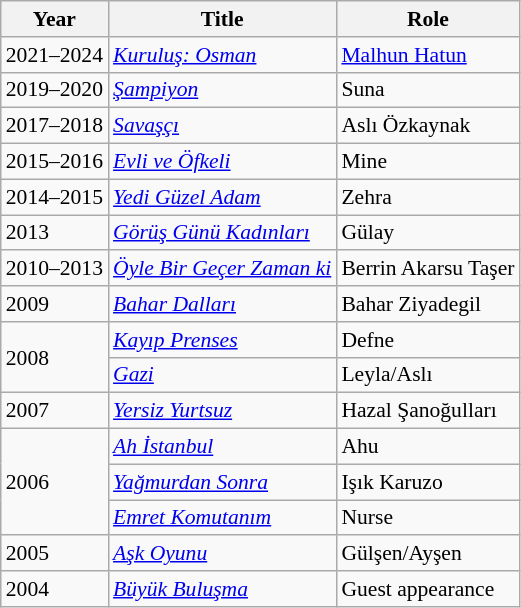<table class="wikitable" style="font-size: 90%;">
<tr>
<th>Year</th>
<th>Title</th>
<th>Role</th>
</tr>
<tr>
<td>2021–2024</td>
<td><em><a href='#'>Kuruluş: Osman</a></em></td>
<td><a href='#'>Malhun Hatun</a></td>
</tr>
<tr>
<td>2019–2020</td>
<td><em><a href='#'>Şampiyon</a></em></td>
<td>Suna</td>
</tr>
<tr>
<td>2017–2018</td>
<td><em><a href='#'>Savaşçı</a></em></td>
<td>Aslı Özkaynak</td>
</tr>
<tr>
<td>2015–2016</td>
<td><em><a href='#'>Evli ve Öfkeli</a></em></td>
<td>Mine</td>
</tr>
<tr>
<td>2014–2015</td>
<td><em><a href='#'>Yedi Güzel Adam</a></em></td>
<td>Zehra</td>
</tr>
<tr>
<td>2013</td>
<td><em><a href='#'>Görüş Günü Kadınları</a></em></td>
<td>Gülay</td>
</tr>
<tr>
<td>2010–2013</td>
<td><em><a href='#'>Öyle Bir Geçer Zaman ki</a></em></td>
<td>Berrin Akarsu Taşer</td>
</tr>
<tr>
<td>2009</td>
<td><em><a href='#'>Bahar Dalları</a></em></td>
<td>Bahar Ziyadegil</td>
</tr>
<tr>
<td rowspan="2">2008</td>
<td><em><a href='#'>Kayıp Prenses</a></em></td>
<td>Defne</td>
</tr>
<tr>
<td><em><a href='#'>Gazi</a></em></td>
<td>Leyla/Aslı</td>
</tr>
<tr>
<td>2007</td>
<td><em><a href='#'>Yersiz Yurtsuz</a></em></td>
<td>Hazal Şanoğulları</td>
</tr>
<tr>
<td rowspan="3">2006</td>
<td><em><a href='#'>Ah İstanbul</a></em></td>
<td>Ahu</td>
</tr>
<tr>
<td><em><a href='#'>Yağmurdan Sonra</a></em></td>
<td>Işık Karuzo</td>
</tr>
<tr>
<td><em><a href='#'>Emret Komutanım</a></em></td>
<td>Nurse</td>
</tr>
<tr>
<td>2005</td>
<td><em><a href='#'>Aşk Oyunu</a></em></td>
<td>Gülşen/Ayşen</td>
</tr>
<tr>
<td>2004</td>
<td><em><a href='#'>Büyük Buluşma</a></em></td>
<td>Guest appearance</td>
</tr>
</table>
